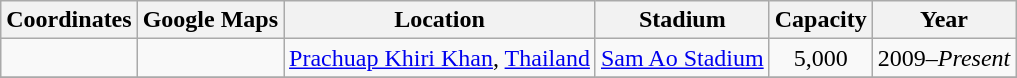<table class="wikitable sortable">
<tr>
<th>Coordinates</th>
<th>Google Maps</th>
<th>Location</th>
<th>Stadium</th>
<th>Capacity</th>
<th>Year</th>
</tr>
<tr>
<td style="text-align: center"></td>
<td style="text-align: center"></td>
<td style="text-align: center"><a href='#'>Prachuap Khiri Khan</a>, <a href='#'>Thailand</a></td>
<td style="text-align: center"><a href='#'>Sam Ao Stadium</a></td>
<td style="text-align: center">5,000</td>
<td style="text-align: center">2009–<em>Present</em></td>
</tr>
<tr>
</tr>
</table>
